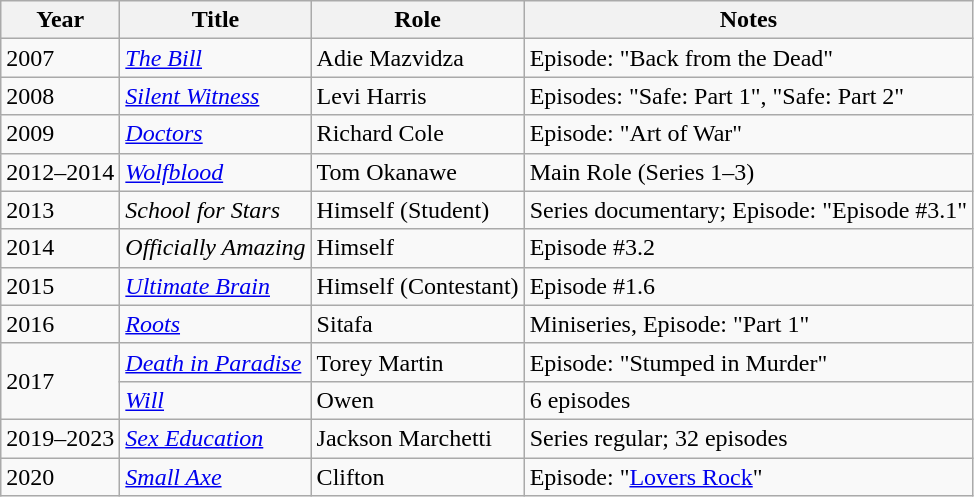<table class="wikitable sortable">
<tr>
<th>Year</th>
<th>Title</th>
<th>Role</th>
<th class="unsortable">Notes</th>
</tr>
<tr>
<td>2007</td>
<td><em><a href='#'>The Bill</a></em></td>
<td>Adie Mazvidza</td>
<td>Episode: "Back from the Dead"</td>
</tr>
<tr>
<td>2008</td>
<td><em><a href='#'>Silent Witness</a></em></td>
<td>Levi Harris</td>
<td>Episodes: "Safe: Part 1", "Safe: Part 2"</td>
</tr>
<tr>
<td>2009</td>
<td><em><a href='#'>Doctors</a></em></td>
<td>Richard Cole</td>
<td>Episode: "Art of War"</td>
</tr>
<tr>
<td>2012–2014</td>
<td><em><a href='#'>Wolfblood</a></em></td>
<td>Tom Okanawe</td>
<td>Main Role (Series 1–3)</td>
</tr>
<tr>
<td>2013</td>
<td><em>School for Stars</em></td>
<td>Himself (Student)</td>
<td>Series documentary; Episode: "Episode #3.1"</td>
</tr>
<tr>
<td>2014</td>
<td><em>Officially Amazing</em></td>
<td>Himself</td>
<td>Episode #3.2</td>
</tr>
<tr>
<td>2015</td>
<td><em><a href='#'>Ultimate Brain</a></em></td>
<td>Himself (Contestant)</td>
<td>Episode #1.6</td>
</tr>
<tr>
<td>2016</td>
<td><em><a href='#'>Roots</a></em></td>
<td>Sitafa</td>
<td>Miniseries, Episode: "Part 1"</td>
</tr>
<tr>
<td rowspan="2">2017</td>
<td><em><a href='#'>Death in Paradise</a></em></td>
<td>Torey Martin</td>
<td>Episode: "Stumped in Murder"</td>
</tr>
<tr>
<td><em><a href='#'>Will</a></em></td>
<td>Owen</td>
<td>6 episodes</td>
</tr>
<tr>
<td>2019–2023</td>
<td><em><a href='#'>Sex Education</a></em></td>
<td>Jackson Marchetti</td>
<td>Series regular; 32 episodes</td>
</tr>
<tr>
<td>2020</td>
<td><em><a href='#'>Small Axe</a></em></td>
<td>Clifton</td>
<td>Episode: "<a href='#'>Lovers Rock</a>"</td>
</tr>
</table>
